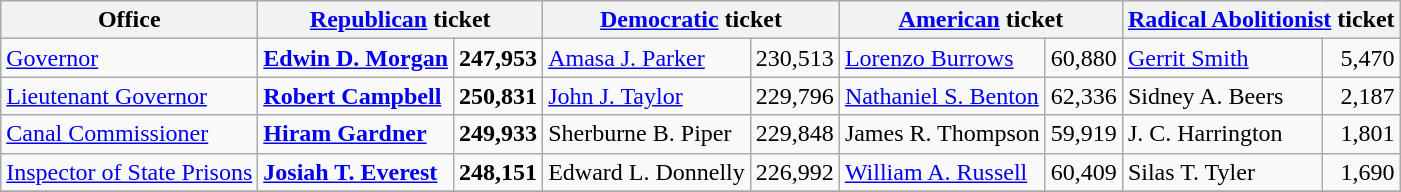<table class=wikitable>
<tr bgcolor=lightgrey>
<th>Office</th>
<th colspan="2" ><a href='#'>Republican</a> ticket</th>
<th colspan="2" ><a href='#'>Democratic</a> ticket</th>
<th colspan="2" ><a href='#'>American</a> ticket</th>
<th colspan="2" ><a href='#'>Radical Abolitionist</a> ticket</th>
</tr>
<tr>
<td><a href='#'>Governor</a></td>
<td><strong><a href='#'>Edwin D. Morgan</a></strong></td>
<td align="right"><strong>247,953</strong></td>
<td><a href='#'>Amasa J. Parker</a></td>
<td align="right">230,513</td>
<td><a href='#'>Lorenzo Burrows</a></td>
<td align="right">60,880</td>
<td><a href='#'>Gerrit Smith</a></td>
<td align="right">5,470</td>
</tr>
<tr>
<td><a href='#'>Lieutenant Governor</a></td>
<td><strong><a href='#'>Robert Campbell</a></strong></td>
<td align="right"><strong>250,831</strong></td>
<td><a href='#'>John J. Taylor</a></td>
<td align="right">229,796</td>
<td><a href='#'>Nathaniel S. Benton</a></td>
<td align="right">62,336</td>
<td>Sidney A. Beers</td>
<td align="right">2,187</td>
</tr>
<tr>
<td><a href='#'>Canal Commissioner</a></td>
<td><strong><a href='#'>Hiram Gardner</a></strong></td>
<td align="right"><strong>249,933</strong></td>
<td>Sherburne B. Piper</td>
<td align="right">229,848</td>
<td>James R. Thompson</td>
<td align="right">59,919</td>
<td>J. C. Harrington</td>
<td align="right">1,801</td>
</tr>
<tr>
<td><a href='#'>Inspector of State Prisons</a></td>
<td><strong><a href='#'>Josiah T. Everest</a></strong></td>
<td align="right"><strong>248,151</strong></td>
<td>Edward L. Donnelly</td>
<td align="right">226,992</td>
<td><a href='#'>William A. Russell</a></td>
<td align="right">60,409</td>
<td>Silas T. Tyler</td>
<td align="right">1,690</td>
</tr>
<tr>
</tr>
</table>
